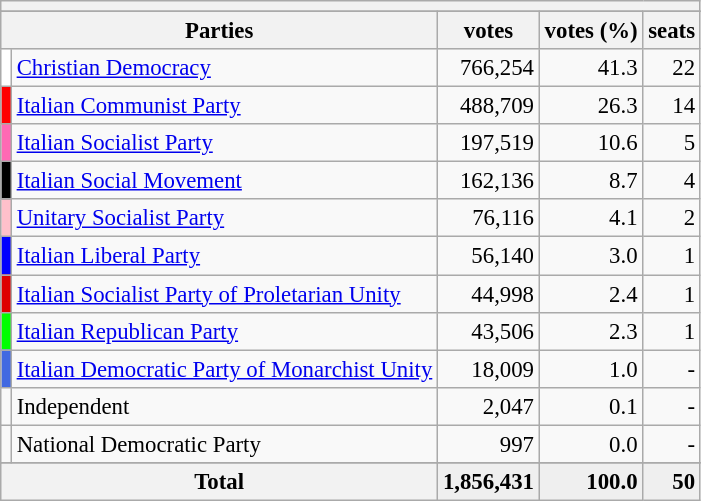<table class="wikitable" style="font-size:95%">
<tr>
<th colspan=5></th>
</tr>
<tr>
</tr>
<tr bgcolor="EFEFEF">
<th colspan=2>Parties</th>
<th>votes</th>
<th>votes (%)</th>
<th>seats</th>
</tr>
<tr>
<td bgcolor=White></td>
<td><a href='#'>Christian Democracy</a></td>
<td align=right>766,254</td>
<td align=right>41.3</td>
<td align=right>22</td>
</tr>
<tr>
<td bgcolor=Red></td>
<td><a href='#'>Italian Communist Party</a></td>
<td align=right>488,709</td>
<td align=right>26.3</td>
<td align=right>14</td>
</tr>
<tr>
<td bgcolor=Hotpink></td>
<td><a href='#'>Italian Socialist Party</a></td>
<td align=right>197,519</td>
<td align=right>10.6</td>
<td align=right>5</td>
</tr>
<tr>
<td bgcolor=Black></td>
<td><a href='#'>Italian Social Movement</a></td>
<td align=right>162,136</td>
<td align=right>8.7</td>
<td align=right>4</td>
</tr>
<tr>
<td bgcolor=Pink></td>
<td><a href='#'>Unitary Socialist Party</a></td>
<td align=right>76,116</td>
<td align=right>4.1</td>
<td align=right>2</td>
</tr>
<tr>
<td bgcolor=Blue></td>
<td><a href='#'>Italian Liberal Party</a></td>
<td align=right>56,140</td>
<td align=right>3.0</td>
<td align=right>1</td>
</tr>
<tr>
<td bgcolor=Deppink></td>
<td><a href='#'>Italian Socialist Party of Proletarian Unity</a></td>
<td align=right>44,998</td>
<td align=right>2.4</td>
<td align=right>1</td>
</tr>
<tr>
<td bgcolor=Lime></td>
<td><a href='#'>Italian Republican Party</a></td>
<td align=right>43,506</td>
<td align=right>2.3</td>
<td align=right>1</td>
</tr>
<tr>
<td bgcolor=Royalblue></td>
<td><a href='#'>Italian Democratic Party of Monarchist Unity</a></td>
<td align=right>18,009</td>
<td align=right>1.0</td>
<td align=right>-</td>
</tr>
<tr>
<td bgcolor=></td>
<td>Independent</td>
<td align=right>2,047</td>
<td align=right>0.1</td>
<td align=right>-</td>
</tr>
<tr>
<td bgcolor=></td>
<td>National Democratic Party</td>
<td align=right>997</td>
<td align=right>0.0</td>
<td align=right>-</td>
</tr>
<tr>
</tr>
<tr bgcolor="EFEFEF">
<th colspan=2><strong>Total</strong></th>
<td align=right><strong>1,856,431</strong></td>
<td align=right><strong>100.0</strong></td>
<td align=right><strong>50</strong></td>
</tr>
</table>
